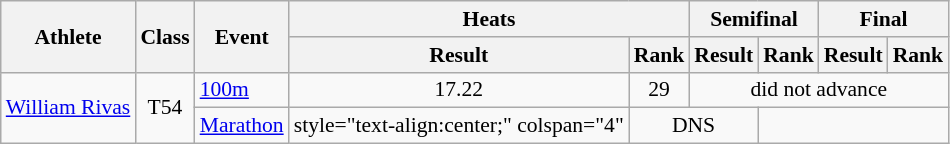<table class=wikitable style="font-size:90%">
<tr>
<th rowspan="2">Athlete</th>
<th rowspan="2">Class</th>
<th rowspan="2">Event</th>
<th colspan="2">Heats</th>
<th colspan="2">Semifinal</th>
<th colspan="2">Final</th>
</tr>
<tr>
<th>Result</th>
<th>Rank</th>
<th>Result</th>
<th>Rank</th>
<th>Result</th>
<th>Rank</th>
</tr>
<tr>
<td rowspan="2"><a href='#'>William Rivas</a></td>
<td rowspan="2" style="text-align:center;">T54</td>
<td><a href='#'>100m</a></td>
<td style="text-align:center;">17.22</td>
<td style="text-align:center;">29</td>
<td style="text-align:center;" colspan="4">did not advance</td>
</tr>
<tr>
<td><a href='#'>Marathon</a></td>
<td>style="text-align:center;" colspan="4" </td>
<td style="text-align:center;" colspan="2">DNS</td>
</tr>
</table>
